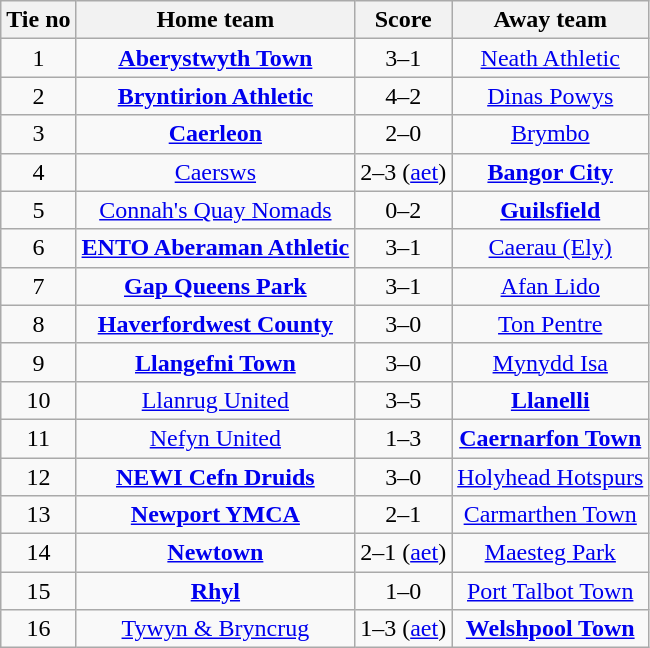<table class="wikitable" style="text-align: center">
<tr>
<th>Tie no</th>
<th>Home team</th>
<th>Score</th>
<th>Away team</th>
</tr>
<tr>
<td>1</td>
<td><strong><a href='#'>Aberystwyth Town</a></strong></td>
<td>3–1</td>
<td><a href='#'>Neath Athletic</a></td>
</tr>
<tr>
<td>2</td>
<td><strong><a href='#'>Bryntirion Athletic</a></strong></td>
<td>4–2</td>
<td><a href='#'>Dinas Powys</a></td>
</tr>
<tr>
<td>3</td>
<td><strong><a href='#'>Caerleon</a></strong></td>
<td>2–0</td>
<td><a href='#'>Brymbo</a></td>
</tr>
<tr>
<td>4</td>
<td><a href='#'>Caersws</a></td>
<td>2–3 (<a href='#'>aet</a>)</td>
<td><strong><a href='#'>Bangor City</a></strong></td>
</tr>
<tr>
<td>5</td>
<td><a href='#'>Connah's Quay Nomads</a></td>
<td>0–2</td>
<td><strong><a href='#'>Guilsfield</a></strong></td>
</tr>
<tr>
<td>6</td>
<td><strong><a href='#'>ENTO Aberaman Athletic</a></strong></td>
<td>3–1</td>
<td><a href='#'>Caerau (Ely)</a></td>
</tr>
<tr>
<td>7</td>
<td><strong><a href='#'>Gap Queens Park</a></strong></td>
<td>3–1</td>
<td><a href='#'>Afan Lido</a></td>
</tr>
<tr>
<td>8</td>
<td><strong><a href='#'>Haverfordwest County</a></strong></td>
<td>3–0</td>
<td><a href='#'>Ton Pentre</a></td>
</tr>
<tr>
<td>9</td>
<td><strong><a href='#'>Llangefni Town</a></strong></td>
<td>3–0</td>
<td><a href='#'>Mynydd Isa</a></td>
</tr>
<tr>
<td>10</td>
<td><a href='#'>Llanrug United</a></td>
<td>3–5</td>
<td><strong><a href='#'>Llanelli</a></strong></td>
</tr>
<tr>
<td>11</td>
<td><a href='#'>Nefyn United</a></td>
<td>1–3</td>
<td><strong><a href='#'>Caernarfon Town</a></strong></td>
</tr>
<tr>
<td>12</td>
<td><strong><a href='#'>NEWI Cefn Druids</a></strong></td>
<td>3–0</td>
<td><a href='#'>Holyhead Hotspurs</a></td>
</tr>
<tr>
<td>13</td>
<td><strong><a href='#'>Newport YMCA</a></strong></td>
<td>2–1</td>
<td><a href='#'>Carmarthen Town</a></td>
</tr>
<tr>
<td>14</td>
<td><strong><a href='#'>Newtown</a></strong></td>
<td>2–1 (<a href='#'>aet</a>)</td>
<td><a href='#'>Maesteg Park</a></td>
</tr>
<tr>
<td>15</td>
<td><strong><a href='#'>Rhyl</a></strong></td>
<td>1–0</td>
<td><a href='#'>Port Talbot Town</a></td>
</tr>
<tr>
<td>16</td>
<td><a href='#'>Tywyn & Bryncrug</a></td>
<td>1–3 (<a href='#'>aet</a>)</td>
<td><strong><a href='#'>Welshpool Town</a></strong></td>
</tr>
</table>
